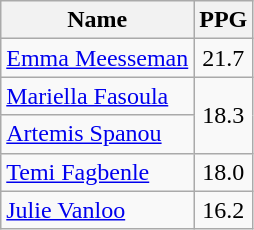<table class=wikitable>
<tr>
<th>Name</th>
<th>PPG</th>
</tr>
<tr>
<td> <a href='#'>Emma Meesseman</a></td>
<td align=center>21.7</td>
</tr>
<tr>
<td> <a href='#'>Mariella Fasoula</a></td>
<td align=center rowspan=2>18.3</td>
</tr>
<tr>
<td> <a href='#'>Artemis Spanou</a></td>
</tr>
<tr>
<td> <a href='#'>Temi Fagbenle</a></td>
<td align=center>18.0</td>
</tr>
<tr>
<td> <a href='#'>Julie Vanloo</a></td>
<td align=center>16.2</td>
</tr>
</table>
